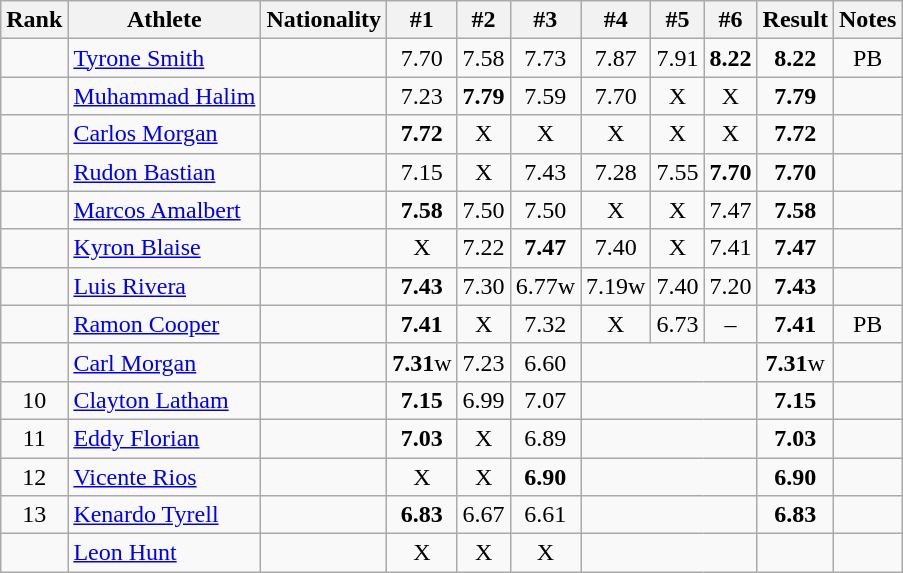<table class="wikitable sortable" style="text-align:center">
<tr>
<th>Rank</th>
<th>Athlete</th>
<th>Nationality</th>
<th>#1</th>
<th>#2</th>
<th>#3</th>
<th>#4</th>
<th>#5</th>
<th>#6</th>
<th>Result</th>
<th>Notes</th>
</tr>
<tr>
<td></td>
<td align=left><a href='#'>Tyrone Smith</a></td>
<td align=left></td>
<td>7.70</td>
<td>7.58</td>
<td>7.73</td>
<td>7.87</td>
<td>7.91</td>
<td><strong>8.22</strong></td>
<td><strong>8.22</strong></td>
<td>PB</td>
</tr>
<tr>
<td></td>
<td align=left><a href='#'>Muhammad Halim</a></td>
<td align=left></td>
<td>7.23</td>
<td><strong>7.79</strong></td>
<td>7.59</td>
<td>7.70</td>
<td>X</td>
<td>X</td>
<td><strong>7.79</strong></td>
<td></td>
</tr>
<tr>
<td></td>
<td align=left><a href='#'>Carlos Morgan</a></td>
<td align=left></td>
<td><strong>7.72</strong></td>
<td>X</td>
<td>X</td>
<td>X</td>
<td>X</td>
<td>X</td>
<td><strong>7.72</strong></td>
<td></td>
</tr>
<tr>
<td></td>
<td align=left><a href='#'>Rudon Bastian</a></td>
<td align=left></td>
<td>7.15</td>
<td>X</td>
<td>7.43</td>
<td>7.28</td>
<td>7.55</td>
<td><strong>7.70</strong></td>
<td><strong>7.70</strong></td>
<td></td>
</tr>
<tr>
<td></td>
<td align=left><a href='#'>Marcos Amalbert</a></td>
<td align=left></td>
<td><strong>7.58</strong></td>
<td>7.50</td>
<td>7.50</td>
<td>X</td>
<td>X</td>
<td>7.47</td>
<td><strong>7.58</strong></td>
<td></td>
</tr>
<tr>
<td></td>
<td align=left><a href='#'>Kyron Blaise</a></td>
<td align=left></td>
<td>X</td>
<td>7.22</td>
<td><strong>7.47</strong></td>
<td>7.40</td>
<td>X</td>
<td>7.41</td>
<td><strong>7.47</strong></td>
<td></td>
</tr>
<tr>
<td></td>
<td align=left><a href='#'>Luis Rivera</a></td>
<td align=left></td>
<td><strong>7.43</strong></td>
<td>7.30</td>
<td>6.77w</td>
<td>7.19w</td>
<td>7.40</td>
<td>7.20</td>
<td><strong>7.43</strong></td>
<td></td>
</tr>
<tr>
<td></td>
<td align=left><a href='#'>Ramon Cooper</a></td>
<td align=left></td>
<td><strong>7.41</strong></td>
<td>X</td>
<td>7.32</td>
<td>X</td>
<td>6.73</td>
<td>–</td>
<td><strong>7.41</strong></td>
<td>PB</td>
</tr>
<tr>
<td></td>
<td align=left><a href='#'>Carl Morgan</a></td>
<td align=left></td>
<td><strong>7.31</strong>w</td>
<td>7.23</td>
<td>6.60</td>
<td colspan=3></td>
<td><strong>7.31</strong>w</td>
<td></td>
</tr>
<tr>
<td>10</td>
<td align=left><a href='#'>Clayton Latham</a></td>
<td align=left></td>
<td><strong>7.15</strong></td>
<td>6.99</td>
<td>7.07</td>
<td colspan=3></td>
<td><strong>7.15</strong></td>
<td></td>
</tr>
<tr>
<td>11</td>
<td align=left><a href='#'>Eddy Florian</a></td>
<td align=left></td>
<td><strong>7.03</strong></td>
<td>X</td>
<td>6.89</td>
<td colspan=3></td>
<td><strong>7.03</strong></td>
<td></td>
</tr>
<tr>
<td>12</td>
<td align=left><a href='#'>Vicente Rios</a></td>
<td align=left></td>
<td>X</td>
<td>X</td>
<td><strong>6.90</strong></td>
<td colspan=3></td>
<td><strong>6.90</strong></td>
<td></td>
</tr>
<tr>
<td>13</td>
<td align=left><a href='#'>Kenardo Tyrell</a></td>
<td align=left></td>
<td><strong>6.83</strong></td>
<td>6.67</td>
<td>6.61</td>
<td colspan=3></td>
<td><strong>6.83</strong></td>
<td></td>
</tr>
<tr>
<td></td>
<td align=left><a href='#'>Leon Hunt</a></td>
<td align=left></td>
<td>X</td>
<td>X</td>
<td>X</td>
<td colspan=3></td>
<td><strong></strong></td>
<td></td>
</tr>
</table>
